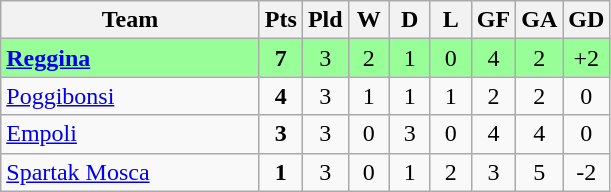<table class=wikitable style="text-align:center">
<tr>
<th width=165>Team</th>
<th width=20>Pts</th>
<th width=20>Pld</th>
<th width=20>W</th>
<th width=20>D</th>
<th width=20>L</th>
<th width=20>GF</th>
<th width=20>GA</th>
<th width=20>GD</th>
</tr>
<tr align=center style="background:#98FF98;">
<td style="text-align:left"> <strong><a href='#'>Reggina</a></strong></td>
<td><strong>7</strong></td>
<td>3</td>
<td>2</td>
<td>1</td>
<td>0</td>
<td>4</td>
<td>2</td>
<td>+2</td>
</tr>
<tr>
<td style="text-align:left"> <a href='#'>Poggibonsi</a></td>
<td><strong>4</strong></td>
<td>3</td>
<td>1</td>
<td>1</td>
<td>1</td>
<td>2</td>
<td>2</td>
<td>0</td>
</tr>
<tr>
<td style="text-align:left"> <a href='#'>Empoli</a></td>
<td><strong>3</strong></td>
<td>3</td>
<td>0</td>
<td>3</td>
<td>0</td>
<td>4</td>
<td>4</td>
<td>0</td>
</tr>
<tr>
<td style="text-align:left"> <a href='#'>Spartak Mosca</a></td>
<td><strong>1</strong></td>
<td>3</td>
<td>0</td>
<td>1</td>
<td>2</td>
<td>3</td>
<td>5</td>
<td>-2</td>
</tr>
</table>
